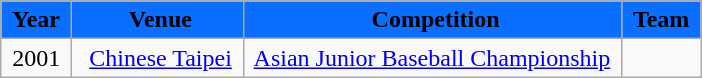<table class="wikitable">
<tr>
<th style="background:#0A6EFF"><span> Year </span></th>
<th style="background:#0A6EFF"><span> Venue</span></th>
<th style="background:#0A6EFF"><span> Competition</span></th>
<th style="background:#0A6EFF"><span> Team </span></th>
</tr>
<tr>
<td> 2001 </td>
<td>  <a href='#'>Chinese Taipei</a> </td>
<td> <a href='#'>Asian Junior Baseball Championship</a> </td>
<td style="text-align:center"></td>
</tr>
</table>
